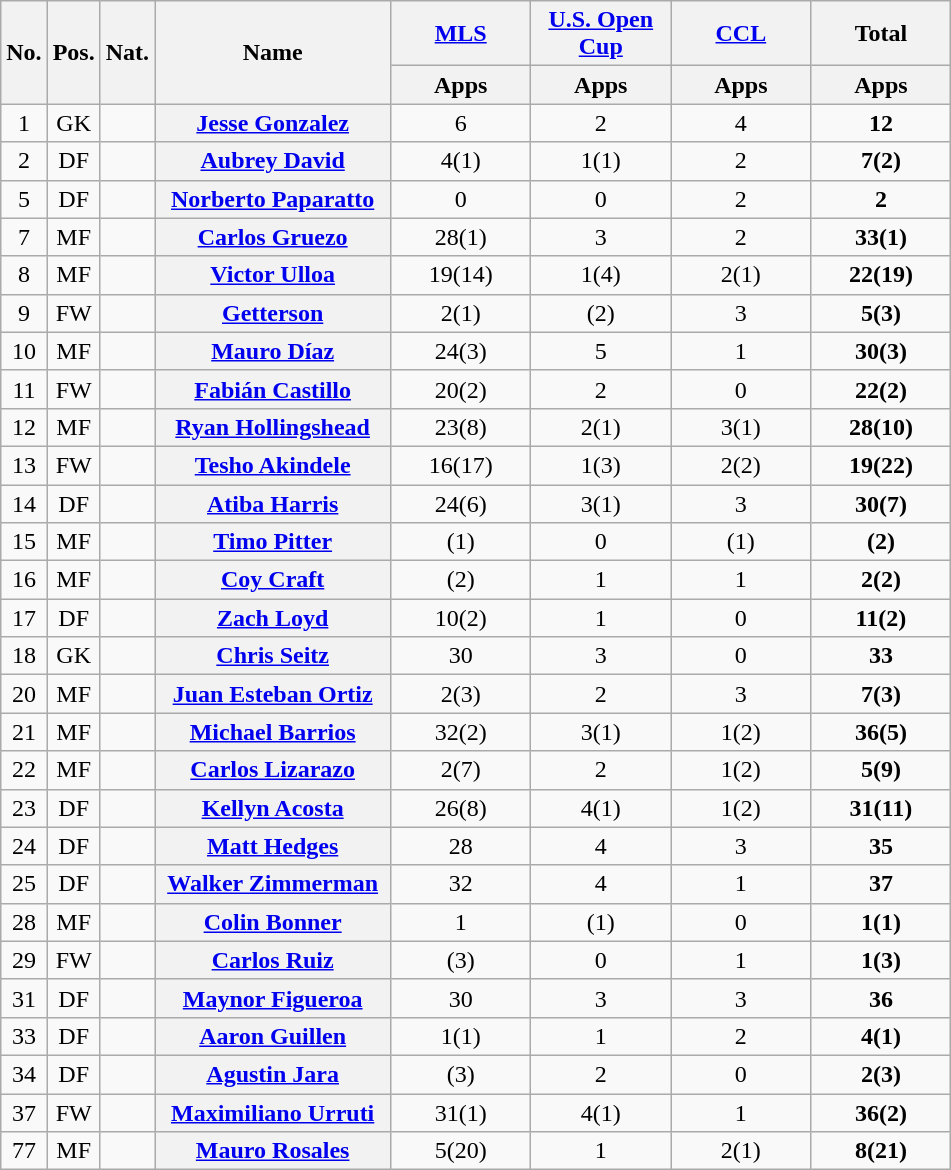<table class="wikitable sortable" style="text-align:center">
<tr>
<th rowspan="2">No.</th>
<th rowspan="2">Pos.</th>
<th rowspan="2">Nat.</th>
<th rowspan="2" style="width:150px;">Name</th>
<th colspan="1" style="width:86px;"><a href='#'>MLS</a></th>
<th colspan="1" style="width:86px;"><a href='#'>U.S. Open Cup</a></th>
<th colspan="1" style="width:86px;"><a href='#'>CCL</a></th>
<th colspan="1" style="width:86px;">Total</th>
</tr>
<tr>
<th>Apps</th>
<th>Apps</th>
<th>Apps</th>
<th>Apps</th>
</tr>
<tr>
<td>1</td>
<td>GK</td>
<td></td>
<th scope="row"><a href='#'>Jesse Gonzalez</a></th>
<td>6</td>
<td>2</td>
<td>4</td>
<td><strong>12</strong></td>
</tr>
<tr>
<td>2</td>
<td>DF</td>
<td></td>
<th scope="row"><a href='#'>Aubrey David</a></th>
<td>4(1)</td>
<td>1(1)</td>
<td>2</td>
<td><strong>7(2)</strong></td>
</tr>
<tr>
<td>5</td>
<td>DF</td>
<td></td>
<th scope="row"><a href='#'>Norberto Paparatto</a></th>
<td>0</td>
<td>0</td>
<td>2</td>
<td><strong>2</strong></td>
</tr>
<tr>
<td>7</td>
<td>MF</td>
<td></td>
<th scope="row"><a href='#'>Carlos Gruezo</a></th>
<td>28(1)</td>
<td>3</td>
<td>2</td>
<td><strong>33(1)</strong></td>
</tr>
<tr>
<td>8</td>
<td>MF</td>
<td></td>
<th scope="row"><a href='#'>Victor Ulloa</a></th>
<td>19(14)</td>
<td>1(4)</td>
<td>2(1)</td>
<td><strong>22(19)</strong></td>
</tr>
<tr>
<td>9</td>
<td>FW</td>
<td></td>
<th scope="row"><a href='#'>Getterson</a></th>
<td>2(1)</td>
<td>(2)</td>
<td>3</td>
<td><strong>5(3)</strong></td>
</tr>
<tr>
<td>10</td>
<td>MF</td>
<td></td>
<th scope="row"><a href='#'>Mauro Díaz</a></th>
<td>24(3)</td>
<td>5</td>
<td>1</td>
<td><strong>30(3)</strong></td>
</tr>
<tr>
<td>11</td>
<td>FW</td>
<td></td>
<th scope="row"><a href='#'>Fabián Castillo</a></th>
<td>20(2)</td>
<td>2</td>
<td>0</td>
<td><strong>22(2)</strong></td>
</tr>
<tr>
<td>12</td>
<td>MF</td>
<td></td>
<th scope="row"><a href='#'>Ryan Hollingshead</a></th>
<td>23(8)</td>
<td>2(1)</td>
<td>3(1)</td>
<td><strong>28(10)</strong></td>
</tr>
<tr>
<td>13</td>
<td>FW</td>
<td></td>
<th scope="row"><a href='#'>Tesho Akindele</a></th>
<td>16(17)</td>
<td>1(3)</td>
<td>2(2)</td>
<td><strong>19(22)</strong></td>
</tr>
<tr>
<td>14</td>
<td>DF</td>
<td></td>
<th scope="row"><a href='#'>Atiba Harris</a></th>
<td>24(6)</td>
<td>3(1)</td>
<td>3</td>
<td><strong>30(7)</strong></td>
</tr>
<tr>
<td>15</td>
<td>MF</td>
<td></td>
<th scope="row"><a href='#'>Timo Pitter</a></th>
<td>(1)</td>
<td>0</td>
<td>(1)</td>
<td><strong>(2)</strong></td>
</tr>
<tr>
<td>16</td>
<td>MF</td>
<td></td>
<th scope="row"><a href='#'>Coy Craft</a></th>
<td>(2)</td>
<td>1</td>
<td>1</td>
<td><strong>2(2)</strong></td>
</tr>
<tr>
<td>17</td>
<td>DF</td>
<td></td>
<th scope="row"><a href='#'>Zach Loyd</a></th>
<td>10(2)</td>
<td>1</td>
<td>0</td>
<td><strong>11(2)</strong></td>
</tr>
<tr>
<td>18</td>
<td>GK</td>
<td></td>
<th scope="row"><a href='#'>Chris Seitz</a></th>
<td>30</td>
<td>3</td>
<td>0</td>
<td><strong>33</strong></td>
</tr>
<tr>
<td>20</td>
<td>MF</td>
<td></td>
<th scope="row"><a href='#'>Juan Esteban Ortiz</a></th>
<td>2(3)</td>
<td>2</td>
<td>3</td>
<td><strong>7(3)</strong></td>
</tr>
<tr>
<td>21</td>
<td>MF</td>
<td></td>
<th scope="row"><a href='#'>Michael Barrios</a></th>
<td>32(2)</td>
<td>3(1)</td>
<td>1(2)</td>
<td><strong>36(5)</strong></td>
</tr>
<tr>
<td>22</td>
<td>MF</td>
<td></td>
<th scope="row"><a href='#'>Carlos Lizarazo</a></th>
<td>2(7)</td>
<td>2</td>
<td>1(2)</td>
<td><strong>5(9)</strong></td>
</tr>
<tr>
<td>23</td>
<td>DF</td>
<td></td>
<th scope="row"><a href='#'>Kellyn Acosta</a></th>
<td>26(8)</td>
<td>4(1)</td>
<td>1(2)</td>
<td><strong>31(11)</strong></td>
</tr>
<tr>
<td>24</td>
<td>DF</td>
<td></td>
<th scope="row"><a href='#'>Matt Hedges</a></th>
<td>28</td>
<td>4</td>
<td>3</td>
<td><strong>35</strong></td>
</tr>
<tr>
<td>25</td>
<td>DF</td>
<td></td>
<th scope="row"><a href='#'>Walker Zimmerman</a></th>
<td>32</td>
<td>4</td>
<td>1</td>
<td><strong>37</strong></td>
</tr>
<tr>
<td>28</td>
<td>MF</td>
<td></td>
<th scope="row"><a href='#'>Colin Bonner</a></th>
<td>1</td>
<td>(1)</td>
<td>0</td>
<td><strong>1(1)</strong></td>
</tr>
<tr>
<td>29</td>
<td>FW</td>
<td></td>
<th scope="row"><a href='#'>Carlos Ruiz</a></th>
<td>(3)</td>
<td>0</td>
<td>1</td>
<td><strong>1(3)</strong></td>
</tr>
<tr>
<td>31</td>
<td>DF</td>
<td></td>
<th scope="row"><a href='#'>Maynor Figueroa</a></th>
<td>30</td>
<td>3</td>
<td>3</td>
<td><strong>36</strong></td>
</tr>
<tr>
<td>33</td>
<td>DF</td>
<td></td>
<th scope="row"><a href='#'>Aaron Guillen</a></th>
<td>1(1)</td>
<td>1</td>
<td>2</td>
<td><strong>4(1)</strong></td>
</tr>
<tr>
<td>34</td>
<td>DF</td>
<td></td>
<th scope="row"><a href='#'>Agustin Jara</a></th>
<td>(3)</td>
<td>2</td>
<td>0</td>
<td><strong>2(3)</strong></td>
</tr>
<tr>
<td>37</td>
<td>FW</td>
<td></td>
<th scope="row"><a href='#'>Maximiliano Urruti</a></th>
<td>31(1)</td>
<td>4(1)</td>
<td>1</td>
<td><strong>36(2)</strong></td>
</tr>
<tr>
<td>77</td>
<td>MF</td>
<td></td>
<th scope="row"><a href='#'>Mauro Rosales</a></th>
<td>5(20)</td>
<td>1</td>
<td>2(1)</td>
<td><strong>8(21)</strong></td>
</tr>
</table>
